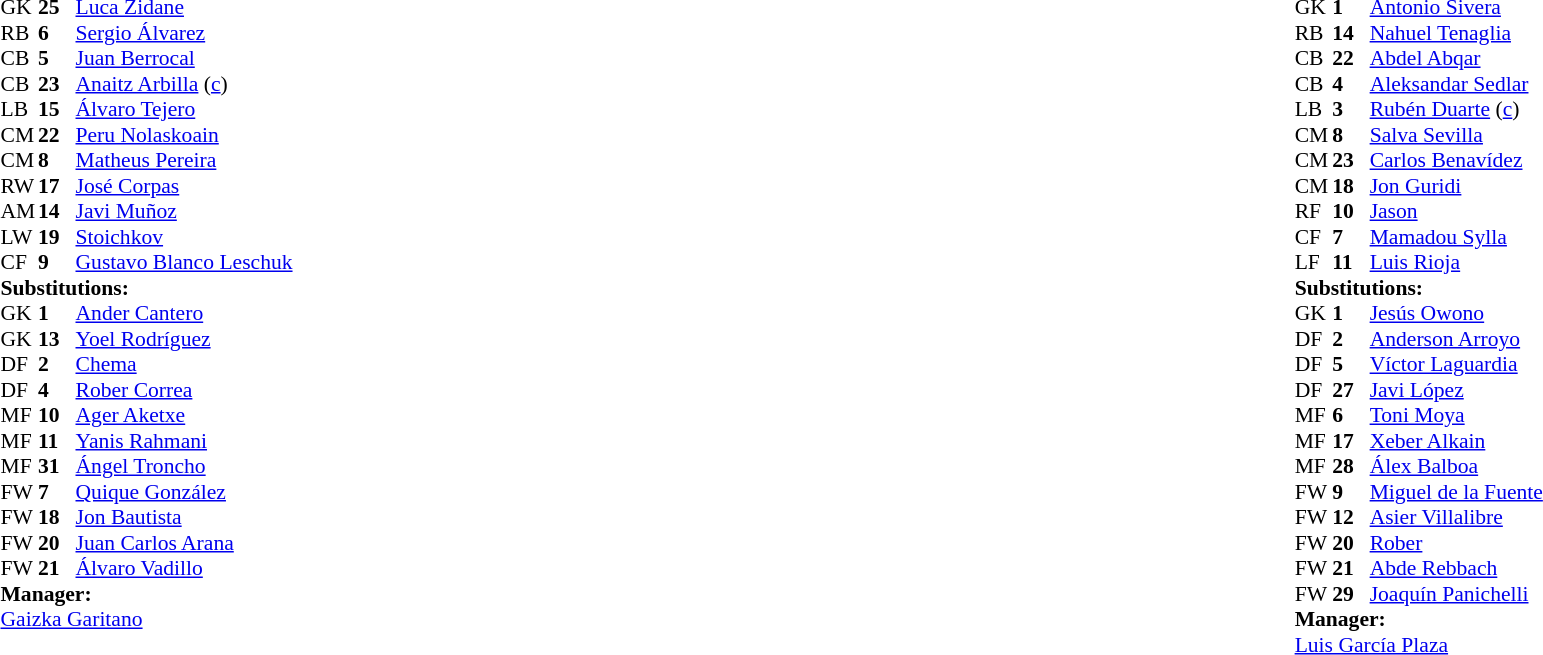<table width="100%">
<tr>
<td valign="top" width="50%"><br><table style="font-size: 90%" cellspacing="0" cellpadding="0">
<tr>
<th width="25"></th>
<th width="25"></th>
</tr>
<tr>
<td>GK</td>
<td><strong>25</strong></td>
<td> <a href='#'>Luca Zidane</a></td>
</tr>
<tr>
<td>RB</td>
<td><strong>6</strong></td>
<td> <a href='#'>Sergio Álvarez</a></td>
</tr>
<tr>
<td>CB</td>
<td><strong>5</strong></td>
<td> <a href='#'>Juan Berrocal</a></td>
<td></td>
</tr>
<tr>
<td>CB</td>
<td><strong>23</strong></td>
<td> <a href='#'>Anaitz Arbilla</a> (<a href='#'>c</a>)</td>
<td></td>
</tr>
<tr>
<td>LB</td>
<td><strong>15</strong></td>
<td> <a href='#'>Álvaro Tejero</a></td>
</tr>
<tr>
<td>CM</td>
<td><strong>22</strong></td>
<td> <a href='#'>Peru Nolaskoain</a></td>
</tr>
<tr>
<td>CM</td>
<td><strong>8</strong></td>
<td> <a href='#'>Matheus Pereira</a></td>
</tr>
<tr>
<td>RW</td>
<td><strong>17</strong></td>
<td> <a href='#'>José Corpas</a></td>
<td></td>
<td></td>
</tr>
<tr>
<td>AM</td>
<td><strong>14</strong></td>
<td> <a href='#'>Javi Muñoz</a></td>
<td></td>
<td></td>
</tr>
<tr>
<td>LW</td>
<td><strong>19</strong></td>
<td> <a href='#'>Stoichkov</a></td>
<td></td>
<td></td>
</tr>
<tr>
<td>CF</td>
<td><strong>9</strong></td>
<td> <a href='#'>Gustavo Blanco Leschuk</a></td>
<td></td>
<td></td>
</tr>
<tr>
<td colspan=3><strong>Substitutions:</strong></td>
</tr>
<tr>
<td>GK</td>
<td><strong>1</strong></td>
<td> <a href='#'>Ander Cantero</a></td>
</tr>
<tr>
<td>GK</td>
<td><strong>13</strong></td>
<td> <a href='#'>Yoel Rodríguez</a></td>
</tr>
<tr>
<td>DF</td>
<td><strong>2</strong></td>
<td> <a href='#'>Chema</a></td>
<td></td>
<td></td>
</tr>
<tr>
<td>DF</td>
<td><strong>4</strong></td>
<td> <a href='#'>Rober Correa</a></td>
</tr>
<tr>
<td>MF</td>
<td><strong>10</strong></td>
<td> <a href='#'>Ager Aketxe</a></td>
<td></td>
<td></td>
</tr>
<tr>
<td>MF</td>
<td><strong>11</strong></td>
<td> <a href='#'>Yanis Rahmani</a></td>
</tr>
<tr>
<td>MF</td>
<td><strong>31</strong></td>
<td> <a href='#'>Ángel Troncho</a></td>
</tr>
<tr>
<td>FW</td>
<td><strong>7</strong></td>
<td> <a href='#'>Quique González</a></td>
<td></td>
<td></td>
</tr>
<tr>
<td>FW</td>
<td><strong>18</strong></td>
<td> <a href='#'>Jon Bautista</a></td>
<td></td>
<td></td>
</tr>
<tr>
<td>FW</td>
<td><strong>20</strong></td>
<td> <a href='#'>Juan Carlos Arana</a></td>
</tr>
<tr>
<td>FW</td>
<td><strong>21</strong></td>
<td> <a href='#'>Álvaro Vadillo</a></td>
</tr>
<tr>
<td colspan=3><strong>Manager:</strong></td>
</tr>
<tr>
<td colspan=3> <a href='#'>Gaizka Garitano</a></td>
</tr>
</table>
</td>
<td valign="top"></td>
<td valign="top" width="50%"><br><table style="font-size: 90%" cellspacing="0" cellpadding="0" align="center">
<tr>
<th width=25></th>
<th width=25></th>
</tr>
<tr>
<td>GK</td>
<td><strong>1</strong></td>
<td> <a href='#'>Antonio Sivera</a></td>
</tr>
<tr>
<td>RB</td>
<td><strong>14</strong></td>
<td> <a href='#'>Nahuel Tenaglia</a></td>
</tr>
<tr>
<td>CB</td>
<td><strong>22</strong></td>
<td> <a href='#'>Abdel Abqar</a></td>
</tr>
<tr>
<td>CB</td>
<td><strong>4</strong></td>
<td> <a href='#'>Aleksandar Sedlar</a></td>
</tr>
<tr>
<td>LB</td>
<td><strong>3</strong></td>
<td> <a href='#'>Rubén Duarte</a> (<a href='#'>c</a>)</td>
<td></td>
<td></td>
</tr>
<tr>
<td>CM</td>
<td><strong>8</strong></td>
<td> <a href='#'>Salva Sevilla</a></td>
<td></td>
<td></td>
</tr>
<tr>
<td>CM</td>
<td><strong>23</strong></td>
<td> <a href='#'>Carlos Benavídez</a></td>
<td></td>
<td></td>
</tr>
<tr>
<td>CM</td>
<td><strong>18</strong></td>
<td> <a href='#'>Jon Guridi</a></td>
</tr>
<tr>
<td>RF</td>
<td><strong>10</strong></td>
<td> <a href='#'>Jason</a></td>
<td></td>
<td></td>
</tr>
<tr>
<td>CF</td>
<td><strong>7</strong></td>
<td> <a href='#'>Mamadou Sylla</a></td>
<td></td>
<td></td>
</tr>
<tr>
<td>LF</td>
<td><strong>11</strong></td>
<td> <a href='#'>Luis Rioja</a></td>
</tr>
<tr>
<td colspan=3><strong>Substitutions:</strong></td>
</tr>
<tr>
<td>GK</td>
<td><strong>1</strong></td>
<td> <a href='#'>Jesús Owono</a></td>
</tr>
<tr>
<td>DF</td>
<td><strong>2</strong></td>
<td> <a href='#'>Anderson Arroyo</a></td>
</tr>
<tr>
<td>DF</td>
<td><strong>5</strong></td>
<td> <a href='#'>Víctor Laguardia</a></td>
</tr>
<tr>
<td>DF</td>
<td><strong>27</strong></td>
<td> <a href='#'>Javi López</a></td>
<td></td>
<td></td>
</tr>
<tr>
<td>MF</td>
<td><strong>6</strong></td>
<td> <a href='#'>Toni Moya</a></td>
<td></td>
<td></td>
</tr>
<tr>
<td>MF</td>
<td><strong>17</strong></td>
<td> <a href='#'>Xeber Alkain</a></td>
<td></td>
<td></td>
</tr>
<tr>
<td>MF</td>
<td><strong>28</strong></td>
<td> <a href='#'>Álex Balboa</a></td>
</tr>
<tr>
<td>FW</td>
<td><strong>9</strong></td>
<td> <a href='#'>Miguel de la Fuente</a></td>
</tr>
<tr>
<td>FW</td>
<td><strong>12</strong></td>
<td> <a href='#'>Asier Villalibre</a></td>
<td></td>
<td></td>
</tr>
<tr>
<td>FW</td>
<td><strong>20</strong></td>
<td> <a href='#'>Rober</a></td>
</tr>
<tr>
<td>FW</td>
<td><strong>21</strong></td>
<td> <a href='#'>Abde Rebbach</a></td>
</tr>
<tr>
<td>FW</td>
<td><strong>29</strong></td>
<td> <a href='#'>Joaquín Panichelli</a></td>
<td></td>
<td></td>
</tr>
<tr>
<td colspan=3><strong>Manager:</strong></td>
</tr>
<tr>
<td colspan=3> <a href='#'>Luis García Plaza</a></td>
</tr>
</table>
</td>
</tr>
</table>
